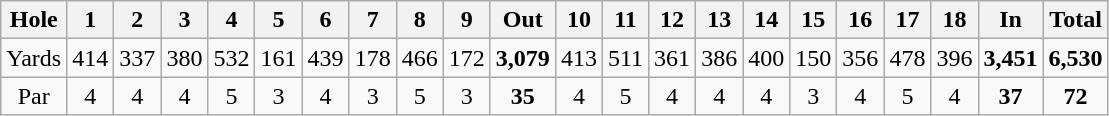<table class="wikitable" style="text-align:center">
<tr>
<th align="left">Hole</th>
<th>1</th>
<th>2</th>
<th>3</th>
<th>4</th>
<th>5</th>
<th>6</th>
<th>7</th>
<th>8</th>
<th>9</th>
<th>Out</th>
<th>10</th>
<th>11</th>
<th>12</th>
<th>13</th>
<th>14</th>
<th>15</th>
<th>16</th>
<th>17</th>
<th>18</th>
<th>In</th>
<th>Total</th>
</tr>
<tr>
<td align="center">Yards</td>
<td>414</td>
<td>337</td>
<td>380</td>
<td>532</td>
<td>161</td>
<td>439</td>
<td>178</td>
<td>466</td>
<td>172</td>
<td><strong>3,079</strong></td>
<td>413</td>
<td>511</td>
<td>361</td>
<td>386</td>
<td>400</td>
<td>150</td>
<td>356</td>
<td>478</td>
<td>396</td>
<td><strong>3,451</strong></td>
<td><strong>6,530</strong></td>
</tr>
<tr>
<td align="center">Par</td>
<td>4</td>
<td>4</td>
<td>4</td>
<td>5</td>
<td>3</td>
<td>4</td>
<td>3</td>
<td>5</td>
<td>3</td>
<td><strong>35</strong></td>
<td>4</td>
<td>5</td>
<td>4</td>
<td>4</td>
<td>4</td>
<td>3</td>
<td>4</td>
<td>5</td>
<td>4</td>
<td><strong>37</strong></td>
<td><strong>72</strong></td>
</tr>
</table>
